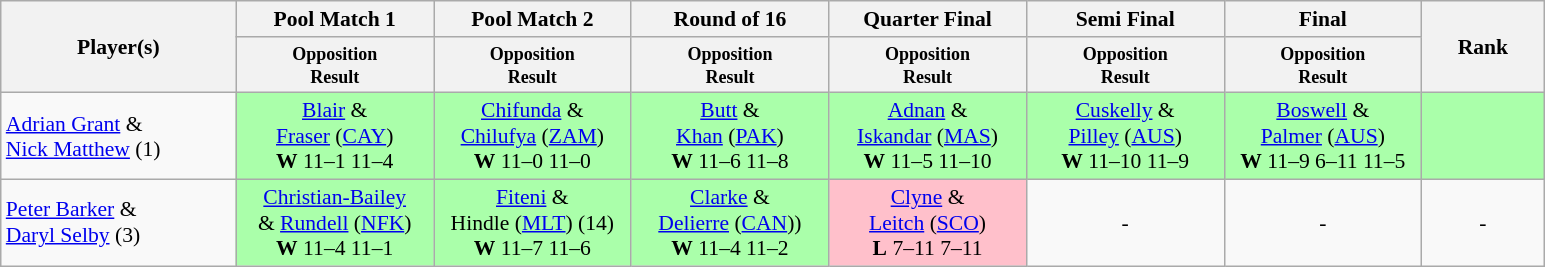<table class=wikitable style="font-size:90%">
<tr>
<th rowspan="2" style="width:150px;">Player(s)</th>
<th width=125>Pool Match 1</th>
<th width=125>Pool Match 2</th>
<th width=125>Round of 16</th>
<th width=125>Quarter Final</th>
<th width=125>Semi Final</th>
<th width=125>Final</th>
<th rowspan="2" style="width:75px;">Rank</th>
</tr>
<tr>
<th style="line-height:1em"><small>Opposition<br>Result</small></th>
<th style="line-height:1em"><small>Opposition<br>Result</small></th>
<th style="line-height:1em"><small>Opposition<br>Result</small></th>
<th style="line-height:1em"><small>Opposition<br>Result</small></th>
<th style="line-height:1em"><small>Opposition<br>Result</small></th>
<th style="line-height:1em"><small>Opposition<br>Result</small></th>
</tr>
<tr>
<td><a href='#'>Adrian Grant</a> &<br><a href='#'>Nick Matthew</a> (1)</td>
<td style="text-align:center; background:#afa;"> <a href='#'>Blair</a> &<br><a href='#'>Fraser</a> (<a href='#'>CAY</a>)<br><strong>W</strong> 11–1 11–4</td>
<td style="text-align:center; background:#afa;"> <a href='#'>Chifunda</a> &<br><a href='#'>Chilufya</a> (<a href='#'>ZAM</a>)<br><strong>W</strong> 11–0 11–0</td>
<td style="text-align:center; background:#afa;"> <a href='#'>Butt</a> &<br><a href='#'>Khan</a> (<a href='#'>PAK</a>)<br><strong>W</strong> 11–6 11–8</td>
<td style="text-align:center; background:#afa;"> <a href='#'>Adnan</a> &<br><a href='#'>Iskandar</a> (<a href='#'>MAS</a>)<br><strong>W</strong> 11–5 11–10</td>
<td style="text-align:center; background:#afa;"> <a href='#'>Cuskelly</a> &<br><a href='#'>Pilley</a> (<a href='#'>AUS</a>)<br><strong>W</strong> 11–10 11–9</td>
<td style="text-align:center; background:#afa;"> <a href='#'>Boswell</a> &<br><a href='#'>Palmer</a> (<a href='#'>AUS</a>)<br><strong>W</strong> 11–9 6–11 11–5</td>
<td style="text-align:center; background:#afa;"></td>
</tr>
<tr>
<td><a href='#'>Peter Barker</a> &<br><a href='#'>Daryl Selby</a> (3)</td>
<td style="text-align:center; background:#afa;"> <a href='#'>Christian-Bailey</a><br>& <a href='#'>Rundell</a> (<a href='#'>NFK</a>)<br><strong>W</strong> 11–4 11–1</td>
<td style="text-align:center; background:#afa;"> <a href='#'>Fiteni</a> &<br>Hindle (<a href='#'>MLT</a>) (14)<br><strong>W</strong> 11–7 11–6</td>
<td style="text-align:center; background:#afa;"> <a href='#'>Clarke</a> &<br><a href='#'>Delierre</a> (<a href='#'>CAN</a>))<br><strong>W</strong> 11–4 11–2</td>
<td style="text-align:center; background:pink;"> <a href='#'>Clyne</a> &<br><a href='#'>Leitch</a> (<a href='#'>SCO</a>)<br><strong>L</strong> 7–11 7–11</td>
<td style="text-align:center;">-</td>
<td style="text-align:center;">-</td>
<td style="text-align:center;">-</td>
</tr>
</table>
